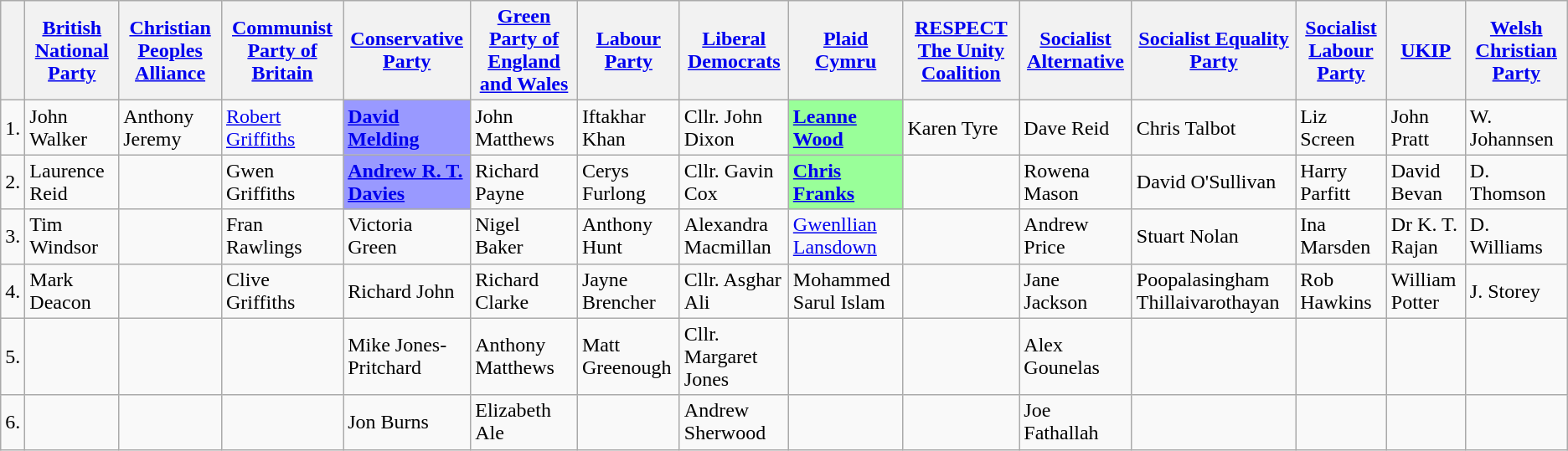<table class="wikitable">
<tr>
<th></th>
<th><a href='#'>British National Party</a></th>
<th><a href='#'>Christian Peoples Alliance</a></th>
<th><a href='#'>Communist Party of Britain</a></th>
<th><a href='#'>Conservative Party</a></th>
<th><a href='#'>Green Party of England and Wales</a></th>
<th><a href='#'>Labour Party</a></th>
<th><a href='#'>Liberal Democrats</a></th>
<th><a href='#'>Plaid Cymru</a></th>
<th><a href='#'>RESPECT The Unity Coalition</a></th>
<th><a href='#'>Socialist Alternative</a></th>
<th><a href='#'>Socialist Equality Party</a></th>
<th><a href='#'>Socialist Labour Party</a></th>
<th><a href='#'>UKIP</a></th>
<th><a href='#'>Welsh Christian Party</a></th>
</tr>
<tr>
<td>1.</td>
<td>John Walker</td>
<td>Anthony Jeremy</td>
<td><a href='#'>Robert Griffiths</a></td>
<td style="background: #9999FF"><strong><a href='#'>David Melding</a></strong></td>
<td>John Matthews</td>
<td>Iftakhar Khan</td>
<td>Cllr. John Dixon</td>
<td style="background: #99FF99"><strong><a href='#'>Leanne Wood</a></strong></td>
<td>Karen Tyre</td>
<td>Dave Reid</td>
<td>Chris Talbot</td>
<td>Liz Screen</td>
<td>John Pratt</td>
<td>W. Johannsen</td>
</tr>
<tr>
<td>2.</td>
<td>Laurence Reid</td>
<td></td>
<td>Gwen Griffiths</td>
<td style="background: #9999FF"><strong><a href='#'>Andrew R. T. Davies</a></strong></td>
<td>Richard Payne</td>
<td>Cerys Furlong</td>
<td>Cllr. Gavin Cox</td>
<td style="background: #99FF99"><strong><a href='#'>Chris Franks</a></strong></td>
<td></td>
<td>Rowena Mason</td>
<td>David O'Sullivan</td>
<td>Harry Parfitt</td>
<td>David Bevan</td>
<td>D. Thomson</td>
</tr>
<tr>
<td>3.</td>
<td>Tim Windsor</td>
<td></td>
<td>Fran Rawlings</td>
<td>Victoria Green</td>
<td>Nigel Baker</td>
<td>Anthony Hunt</td>
<td>Alexandra Macmillan</td>
<td><a href='#'>Gwenllian Lansdown</a></td>
<td></td>
<td>Andrew Price</td>
<td>Stuart Nolan</td>
<td>Ina Marsden</td>
<td>Dr K. T. Rajan</td>
<td>D. Williams</td>
</tr>
<tr>
<td>4.</td>
<td>Mark Deacon</td>
<td></td>
<td>Clive Griffiths</td>
<td>Richard John</td>
<td>Richard Clarke</td>
<td>Jayne Brencher</td>
<td>Cllr. Asghar Ali</td>
<td>Mohammed Sarul Islam</td>
<td></td>
<td>Jane Jackson</td>
<td>Poopalasingham Thillaivarothayan</td>
<td>Rob Hawkins</td>
<td>William Potter</td>
<td>J. Storey</td>
</tr>
<tr>
<td>5.</td>
<td></td>
<td></td>
<td></td>
<td>Mike Jones-Pritchard</td>
<td>Anthony Matthews</td>
<td>Matt Greenough</td>
<td>Cllr. Margaret Jones</td>
<td></td>
<td></td>
<td>Alex Gounelas</td>
<td></td>
<td></td>
<td></td>
<td></td>
</tr>
<tr>
<td>6.</td>
<td></td>
<td></td>
<td></td>
<td>Jon Burns</td>
<td>Elizabeth Ale</td>
<td></td>
<td>Andrew Sherwood</td>
<td></td>
<td></td>
<td>Joe Fathallah</td>
<td></td>
<td></td>
<td></td>
<td></td>
</tr>
</table>
